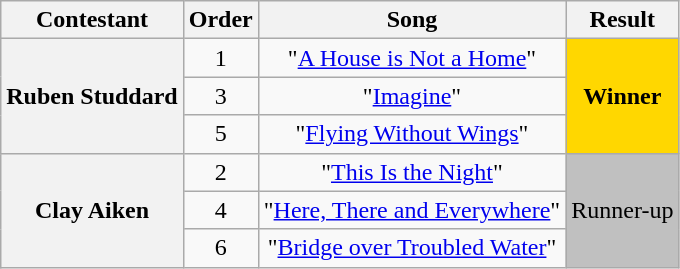<table class="wikitable unsortable" style="text-align:center;">
<tr>
<th scope="col">Contestant</th>
<th scope="col">Order</th>
<th scope="col">Song</th>
<th scope="col">Result</th>
</tr>
<tr>
<th rowspan="3" scope="row"><strong>Ruben Studdard</strong></th>
<td>1</td>
<td>"<a href='#'>A House is Not a Home</a>"</td>
<td rowspan="3" bgcolor="gold"><strong>Winner</strong></td>
</tr>
<tr>
<td>3</td>
<td>"<a href='#'>Imagine</a>"</td>
</tr>
<tr>
<td>5</td>
<td>"<a href='#'>Flying Without Wings</a>"</td>
</tr>
<tr>
<th rowspan="3" scope="row">Clay Aiken</th>
<td>2</td>
<td>"<a href='#'>This Is the Night</a>"</td>
<td rowspan="3" bgcolor="silver">Runner-up</td>
</tr>
<tr>
<td>4</td>
<td>"<a href='#'>Here, There and Everywhere</a>"</td>
</tr>
<tr>
<td>6</td>
<td>"<a href='#'>Bridge over Troubled Water</a>"</td>
</tr>
</table>
